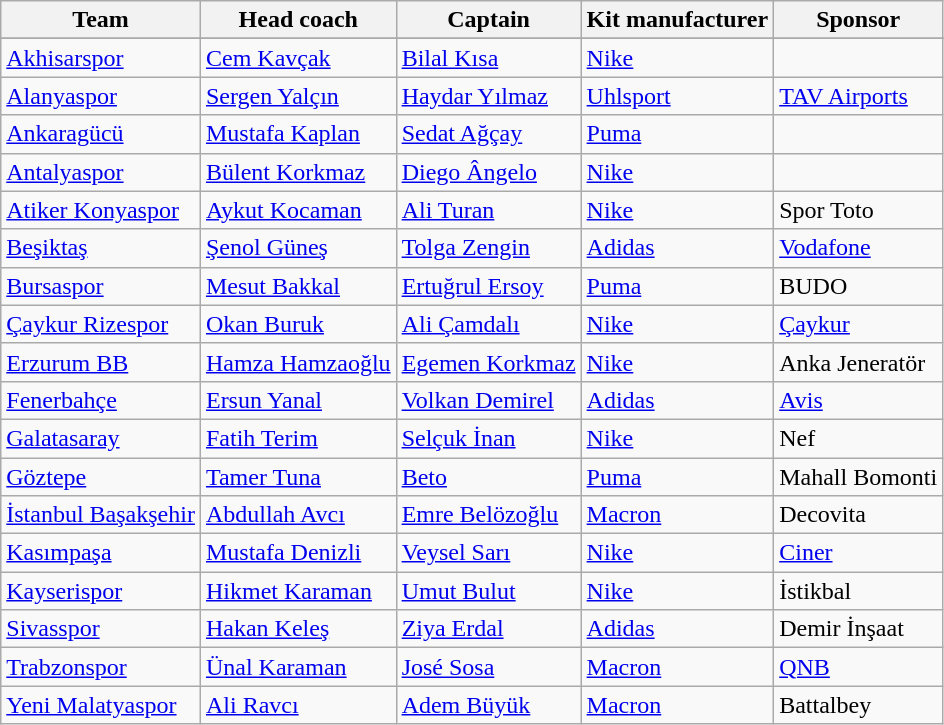<table class="wikitable sortable" style="text-align: left;">
<tr>
<th>Team</th>
<th>Head coach</th>
<th>Captain</th>
<th>Kit manufacturer</th>
<th>Sponsor</th>
</tr>
<tr>
</tr>
<tr>
<td><a href='#'>Akhisarspor</a></td>
<td> <a href='#'>Cem Kavçak</a></td>
<td> <a href='#'>Bilal Kısa</a></td>
<td><a href='#'>Nike</a></td>
<td></td>
</tr>
<tr>
<td><a href='#'>Alanyaspor</a></td>
<td> <a href='#'>Sergen Yalçın</a></td>
<td> <a href='#'>Haydar Yılmaz</a></td>
<td><a href='#'>Uhlsport</a></td>
<td><a href='#'>TAV Airports</a></td>
</tr>
<tr>
<td><a href='#'>Ankaragücü</a></td>
<td> <a href='#'>Mustafa Kaplan</a></td>
<td> <a href='#'>Sedat Ağçay</a></td>
<td><a href='#'>Puma</a></td>
<td></td>
</tr>
<tr>
<td><a href='#'>Antalyaspor</a></td>
<td> <a href='#'>Bülent Korkmaz</a></td>
<td> <a href='#'>Diego Ângelo</a></td>
<td><a href='#'>Nike</a></td>
<td></td>
</tr>
<tr>
<td><a href='#'>Atiker Konyaspor</a></td>
<td> <a href='#'>Aykut Kocaman</a></td>
<td> <a href='#'>Ali Turan</a></td>
<td><a href='#'>Nike</a></td>
<td>Spor Toto</td>
</tr>
<tr>
<td><a href='#'>Beşiktaş</a></td>
<td> <a href='#'>Şenol Güneş</a></td>
<td> <a href='#'>Tolga Zengin</a></td>
<td><a href='#'>Adidas</a></td>
<td><a href='#'>Vodafone</a></td>
</tr>
<tr>
<td><a href='#'>Bursaspor</a></td>
<td> <a href='#'>Mesut Bakkal</a></td>
<td> <a href='#'>Ertuğrul Ersoy</a></td>
<td><a href='#'>Puma</a></td>
<td>BUDO</td>
</tr>
<tr>
<td><a href='#'>Çaykur Rizespor</a></td>
<td> <a href='#'>Okan Buruk</a></td>
<td> <a href='#'>Ali Çamdalı</a></td>
<td><a href='#'>Nike</a></td>
<td><a href='#'>Çaykur</a></td>
</tr>
<tr>
<td><a href='#'>Erzurum BB</a></td>
<td> <a href='#'>Hamza Hamzaoğlu</a></td>
<td> <a href='#'>Egemen Korkmaz</a></td>
<td><a href='#'>Nike</a></td>
<td>Anka Jeneratör</td>
</tr>
<tr>
<td><a href='#'>Fenerbahçe</a></td>
<td> <a href='#'>Ersun Yanal</a></td>
<td> <a href='#'>Volkan Demirel</a></td>
<td><a href='#'>Adidas</a></td>
<td><a href='#'>Avis</a></td>
</tr>
<tr>
<td><a href='#'>Galatasaray</a></td>
<td> <a href='#'>Fatih Terim</a></td>
<td> <a href='#'>Selçuk İnan</a></td>
<td><a href='#'>Nike</a></td>
<td>Nef</td>
</tr>
<tr>
<td><a href='#'>Göztepe</a></td>
<td> <a href='#'>Tamer Tuna</a></td>
<td> <a href='#'>Beto</a></td>
<td><a href='#'>Puma</a></td>
<td>Mahall Bomonti</td>
</tr>
<tr>
<td><a href='#'>İstanbul Başakşehir</a></td>
<td> <a href='#'>Abdullah Avcı</a></td>
<td> <a href='#'>Emre Belözoğlu</a></td>
<td><a href='#'>Macron</a></td>
<td>Decovita</td>
</tr>
<tr>
<td><a href='#'>Kasımpaşa</a></td>
<td> <a href='#'>Mustafa Denizli</a></td>
<td> <a href='#'>Veysel Sarı</a></td>
<td><a href='#'>Nike</a></td>
<td><a href='#'>Ciner</a></td>
</tr>
<tr>
<td><a href='#'>Kayserispor</a></td>
<td> <a href='#'>Hikmet Karaman</a></td>
<td> <a href='#'>Umut Bulut</a></td>
<td><a href='#'>Nike</a></td>
<td>İstikbal</td>
</tr>
<tr>
<td><a href='#'>Sivasspor</a></td>
<td> <a href='#'>Hakan Keleş</a></td>
<td> <a href='#'>Ziya Erdal</a></td>
<td><a href='#'>Adidas</a></td>
<td>Demir İnşaat</td>
</tr>
<tr>
<td><a href='#'>Trabzonspor</a></td>
<td> <a href='#'>Ünal Karaman</a></td>
<td> <a href='#'>José Sosa</a></td>
<td><a href='#'>Macron</a></td>
<td><a href='#'>QNB</a></td>
</tr>
<tr>
<td><a href='#'>Yeni Malatyaspor</a></td>
<td> <a href='#'>Ali Ravcı</a></td>
<td> <a href='#'>Adem Büyük</a></td>
<td><a href='#'>Macron</a></td>
<td>Battalbey</td>
</tr>
</table>
